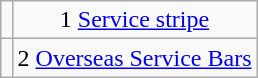<table class="wikitable" style="margin:1em auto; text-align:center;">
<tr>
<td></td>
<td>1 <a href='#'>Service stripe</a></td>
</tr>
<tr>
<td></td>
<td>2 <a href='#'>Overseas Service Bars</a></td>
</tr>
</table>
